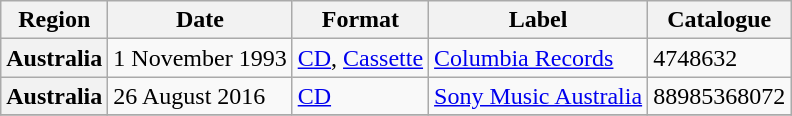<table class="wikitable plainrowheaders">
<tr>
<th scope="col">Region</th>
<th scope="col">Date</th>
<th scope="col">Format</th>
<th scope="col">Label</th>
<th scope="col">Catalogue</th>
</tr>
<tr>
<th scope="row">Australia</th>
<td>1 November 1993</td>
<td><a href='#'>CD</a>, <a href='#'>Cassette</a></td>
<td><a href='#'>Columbia Records</a></td>
<td>4748632</td>
</tr>
<tr>
<th scope="row">Australia</th>
<td>26 August 2016</td>
<td><a href='#'>CD</a></td>
<td><a href='#'>Sony Music Australia</a></td>
<td>88985368072</td>
</tr>
<tr>
</tr>
</table>
